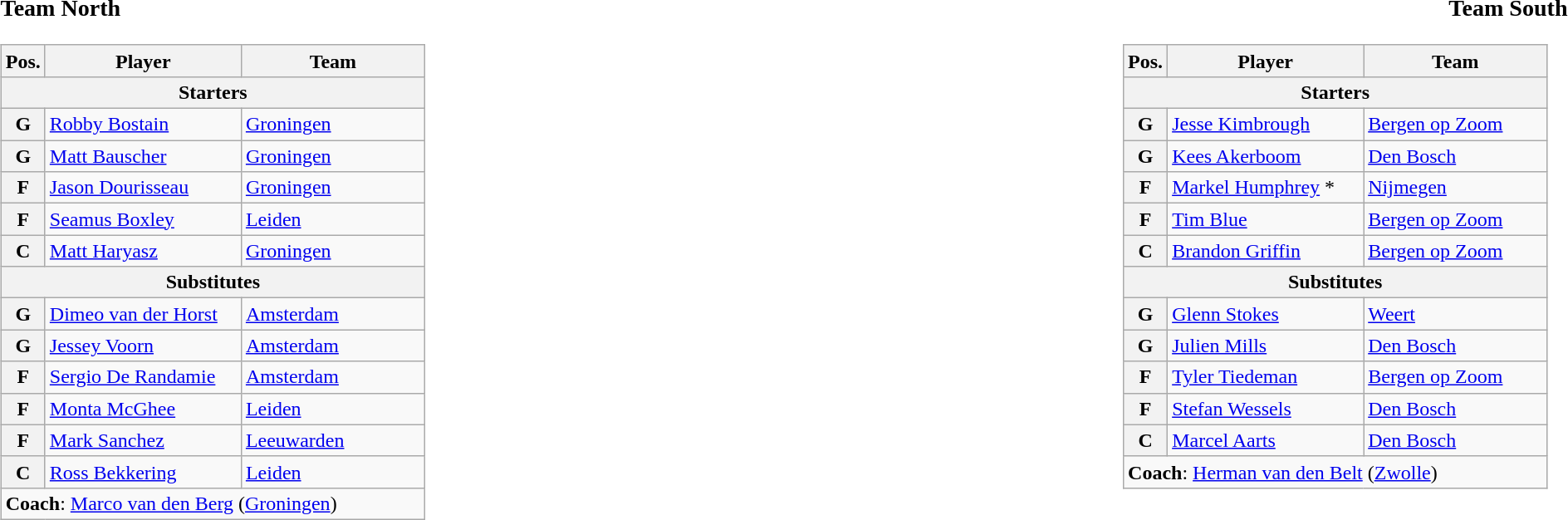<table width=100%>
<tr>
<td width=60% align=left valign=top><br><h3>Team North</h3><table class="wikitable">
<tr>
<th>Pos.</th>
<th style="width:150px;">Player</th>
<th width=140>Team</th>
</tr>
<tr>
<th colspan="5">Starters</th>
</tr>
<tr>
<th>G</th>
<td> <a href='#'>Robby Bostain</a></td>
<td><a href='#'>Groningen</a></td>
</tr>
<tr>
<th>G</th>
<td> <a href='#'>Matt Bauscher</a></td>
<td><a href='#'>Groningen</a></td>
</tr>
<tr>
<th>F</th>
<td> <a href='#'>Jason Dourisseau</a></td>
<td><a href='#'>Groningen</a></td>
</tr>
<tr>
<th>F</th>
<td> <a href='#'>Seamus Boxley</a></td>
<td><a href='#'>Leiden</a></td>
</tr>
<tr>
<th>C</th>
<td> <a href='#'>Matt Haryasz</a></td>
<td><a href='#'>Groningen</a></td>
</tr>
<tr>
<th colspan="5">Substitutes</th>
</tr>
<tr>
<th>G</th>
<td> <a href='#'>Dimeo van der Horst</a></td>
<td><a href='#'>Amsterdam</a></td>
</tr>
<tr>
<th>G</th>
<td> <a href='#'>Jessey Voorn</a></td>
<td><a href='#'>Amsterdam</a></td>
</tr>
<tr>
<th>F</th>
<td> <a href='#'>Sergio De Randamie</a></td>
<td><a href='#'>Amsterdam</a></td>
</tr>
<tr>
<th>F</th>
<td> <a href='#'>Monta McGhee</a></td>
<td><a href='#'>Leiden</a></td>
</tr>
<tr>
<th>F</th>
<td> <a href='#'>Mark Sanchez</a></td>
<td><a href='#'>Leeuwarden</a></td>
</tr>
<tr>
<th>C</th>
<td> <a href='#'>Ross Bekkering</a></td>
<td><a href='#'>Leiden</a></td>
</tr>
<tr>
<td colspan="5"><strong>Coach</strong>: <a href='#'>Marco van den Berg</a> (<a href='#'>Groningen</a>)</td>
</tr>
</table>
</td>
<td width=40% align=right valign=top><br><h3>Team South</h3><table class="wikitable">
<tr>
<th>Pos.</th>
<th style="width:150px;">Player</th>
<th width=140>Team</th>
</tr>
<tr>
<th colspan="5">Starters</th>
</tr>
<tr>
<th>G</th>
<td> <a href='#'>Jesse Kimbrough</a></td>
<td><a href='#'>Bergen op Zoom</a></td>
</tr>
<tr>
<th>G</th>
<td> <a href='#'>Kees Akerboom</a></td>
<td><a href='#'>Den Bosch</a></td>
</tr>
<tr>
<th>F</th>
<td> <a href='#'>Markel Humphrey</a> *</td>
<td><a href='#'>Nijmegen</a></td>
</tr>
<tr>
<th>F</th>
<td> <a href='#'>Tim Blue</a></td>
<td><a href='#'>Bergen op Zoom</a></td>
</tr>
<tr>
<th>C</th>
<td> <a href='#'>Brandon Griffin</a></td>
<td><a href='#'>Bergen op Zoom</a></td>
</tr>
<tr>
<th colspan="5">Substitutes</th>
</tr>
<tr>
<th>G</th>
<td> <a href='#'>Glenn Stokes</a></td>
<td><a href='#'>Weert</a></td>
</tr>
<tr>
<th>G</th>
<td> <a href='#'>Julien Mills</a></td>
<td><a href='#'>Den Bosch</a></td>
</tr>
<tr>
<th>F</th>
<td> <a href='#'>Tyler Tiedeman</a></td>
<td><a href='#'>Bergen op Zoom</a></td>
</tr>
<tr>
<th>F</th>
<td> <a href='#'>Stefan Wessels</a></td>
<td><a href='#'>Den Bosch</a></td>
</tr>
<tr>
<th>C</th>
<td> <a href='#'>Marcel Aarts</a></td>
<td><a href='#'>Den Bosch</a></td>
</tr>
<tr>
<td colspan="5"><strong>Coach</strong>: <a href='#'>Herman van den Belt</a> (<a href='#'>Zwolle</a>)</td>
</tr>
</table>
</td>
</tr>
</table>
